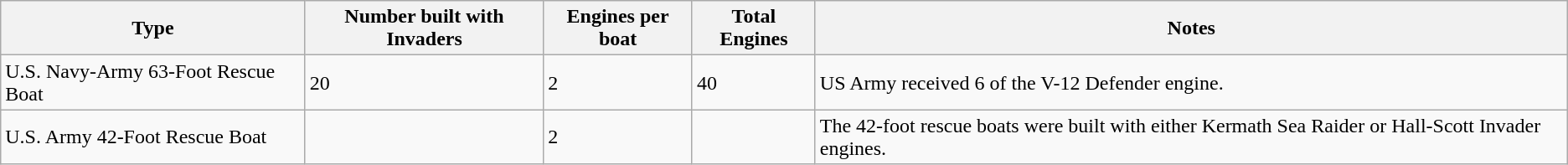<table class="wikitable">
<tr>
<th>Type</th>
<th>Number built with Invaders</th>
<th>Engines per boat</th>
<th>Total Engines</th>
<th>Notes</th>
</tr>
<tr>
<td>U.S. Navy-Army 63-Foot Rescue Boat</td>
<td>20</td>
<td>2</td>
<td>40</td>
<td>US Army received 6 of the V-12 Defender engine.</td>
</tr>
<tr>
<td>U.S. Army 42-Foot Rescue Boat</td>
<td></td>
<td>2</td>
<td></td>
<td>The 42-foot rescue boats were built with either Kermath Sea Raider or Hall-Scott Invader engines.</td>
</tr>
</table>
